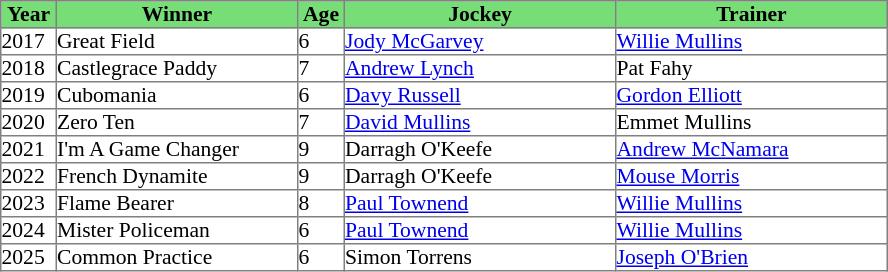<table class = "sortable" | border="1" cellpadding="0" style="border-collapse: collapse; font-size:90%">
<tr bgcolor="#77dd77" align="center">
<td style="width:36px"><strong>Year</strong></td>
<td style="width:160px"><strong>Winner</strong></td>
<td style="width:30px"><strong>Age</strong></td>
<td style="width:180px"><strong>Jockey</strong></td>
<td style="width:180px"><strong>Trainer</strong></td>
</tr>
<tr>
<td>2017</td>
<td>Great Field</td>
<td>6</td>
<td><a href='#'>Jody McGarvey</a></td>
<td><a href='#'>Willie Mullins</a></td>
</tr>
<tr>
<td>2018</td>
<td>Castlegrace Paddy</td>
<td>7</td>
<td><a href='#'>Andrew Lynch</a></td>
<td>Pat Fahy</td>
</tr>
<tr>
<td>2019</td>
<td>Cubomania</td>
<td>6</td>
<td><a href='#'>Davy Russell</a></td>
<td><a href='#'>Gordon Elliott</a></td>
</tr>
<tr>
<td>2020</td>
<td>Zero Ten</td>
<td>7</td>
<td><a href='#'>David Mullins</a></td>
<td>Emmet Mullins</td>
</tr>
<tr>
<td>2021</td>
<td>I'm A Game Changer</td>
<td>9</td>
<td>Darragh O'Keefe</td>
<td><a href='#'>Andrew McNamara</a></td>
</tr>
<tr>
<td>2022</td>
<td>French Dynamite</td>
<td>9</td>
<td>Darragh O'Keefe</td>
<td><a href='#'>Mouse Morris</a></td>
</tr>
<tr>
<td>2023</td>
<td>Flame Bearer</td>
<td>8</td>
<td><a href='#'>Paul Townend</a></td>
<td><a href='#'>Willie Mullins</a></td>
</tr>
<tr>
<td>2024</td>
<td>Mister Policeman</td>
<td>6</td>
<td><a href='#'>Paul Townend</a></td>
<td><a href='#'>Willie Mullins</a></td>
</tr>
<tr>
<td>2025</td>
<td>Common Practice</td>
<td>6</td>
<td>Simon Torrens</td>
<td><a href='#'>Joseph O'Brien</a></td>
</tr>
</table>
